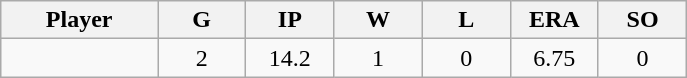<table class="wikitable sortable">
<tr>
<th bgcolor="#DDDDFF" width="16%">Player</th>
<th bgcolor="#DDDDFF" width="9%">G</th>
<th bgcolor="#DDDDFF" width="9%">IP</th>
<th bgcolor="#DDDDFF" width="9%">W</th>
<th bgcolor="#DDDDFF" width="9%">L</th>
<th bgcolor="#DDDDFF" width="9%">ERA</th>
<th bgcolor="#DDDDFF" width="9%">SO</th>
</tr>
<tr align="center">
<td></td>
<td>2</td>
<td>14.2</td>
<td>1</td>
<td>0</td>
<td>6.75</td>
<td>0</td>
</tr>
</table>
